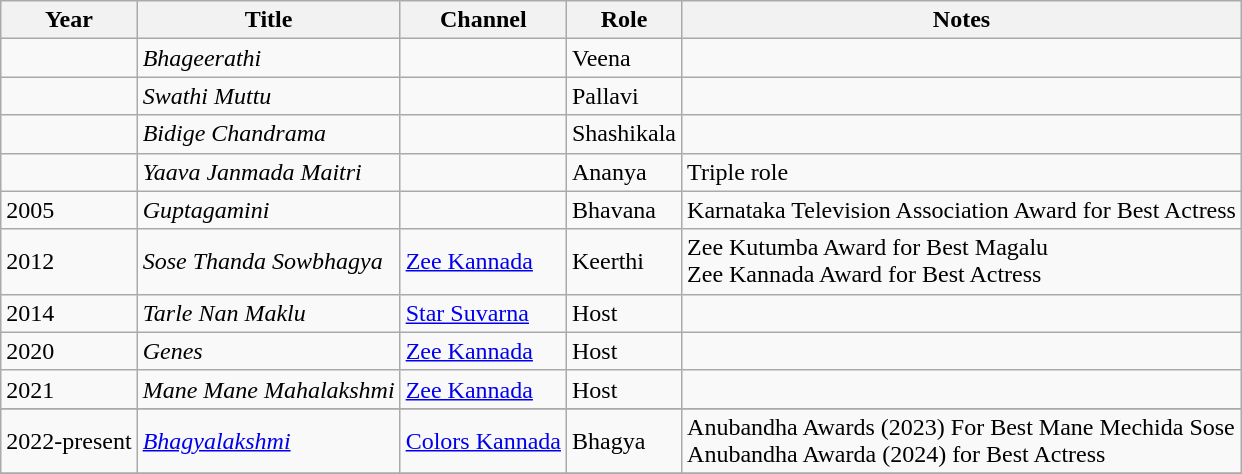<table class="wikitable sortable">
<tr>
<th>Year</th>
<th>Title</th>
<th>Channel</th>
<th>Role</th>
<th class="unsortable">Notes</th>
</tr>
<tr>
<td></td>
<td><em>Bhageerathi</em></td>
<td></td>
<td>Veena</td>
<td></td>
</tr>
<tr>
<td></td>
<td><em>Swathi Muttu</em></td>
<td></td>
<td>Pallavi</td>
<td></td>
</tr>
<tr>
<td></td>
<td><em>Bidige Chandrama</em></td>
<td></td>
<td>Shashikala</td>
<td></td>
</tr>
<tr>
<td></td>
<td><em>Yaava Janmada Maitri</em></td>
<td></td>
<td>Ananya</td>
<td>Triple role</td>
</tr>
<tr>
<td>2005</td>
<td><em>Guptagamini</em></td>
<td></td>
<td>Bhavana</td>
<td>Karnataka Television Association Award for Best Actress</td>
</tr>
<tr>
<td>2012</td>
<td><em>Sose Thanda Sowbhagya</em></td>
<td><a href='#'>Zee Kannada</a></td>
<td>Keerthi</td>
<td>Zee Kutumba Award for Best Magalu<br>Zee Kannada Award for Best Actress</td>
</tr>
<tr>
<td>2014</td>
<td><em>Tarle Nan Maklu</em></td>
<td><a href='#'>Star Suvarna</a></td>
<td>Host</td>
<td></td>
</tr>
<tr>
<td>2020</td>
<td><em>Genes</em></td>
<td><a href='#'>Zee Kannada</a></td>
<td>Host</td>
<td></td>
</tr>
<tr>
<td>2021</td>
<td><em>Mane Mane Mahalakshmi</em></td>
<td><a href='#'>Zee Kannada</a></td>
<td>Host</td>
<td></td>
</tr>
<tr>
</tr>
<tr>
<td>2022-present</td>
<td><em><a href='#'>Bhagyalakshmi</a></em></td>
<td><a href='#'>Colors Kannada</a></td>
<td>Bhagya</td>
<td>Anubandha Awards (2023) For Best Mane Mechida Sose<br>Anubandha
Awarda
(2024) for
Best Actress</td>
</tr>
<tr>
</tr>
</table>
